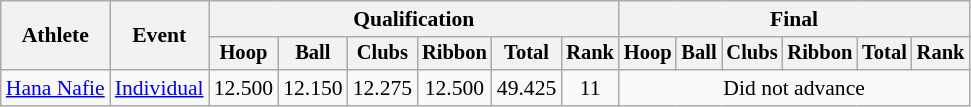<table class=wikitable style="font-size:90%">
<tr>
<th rowspan=2>Athlete</th>
<th rowspan=2>Event</th>
<th colspan=6>Qualification</th>
<th colspan=6>Final</th>
</tr>
<tr style="font-size:95%">
<th>Hoop</th>
<th>Ball</th>
<th>Clubs</th>
<th>Ribbon</th>
<th>Total</th>
<th>Rank</th>
<th>Hoop</th>
<th>Ball</th>
<th>Clubs</th>
<th>Ribbon</th>
<th>Total</th>
<th>Rank</th>
</tr>
<tr align=center>
<td align=left><a href='#'>Hana Nafie</a></td>
<td align=left><a href='#'>Individual</a></td>
<td>12.500</td>
<td>12.150</td>
<td>12.275</td>
<td>12.500</td>
<td>49.425</td>
<td>11</td>
<td colspan=6>Did not advance</td>
</tr>
</table>
